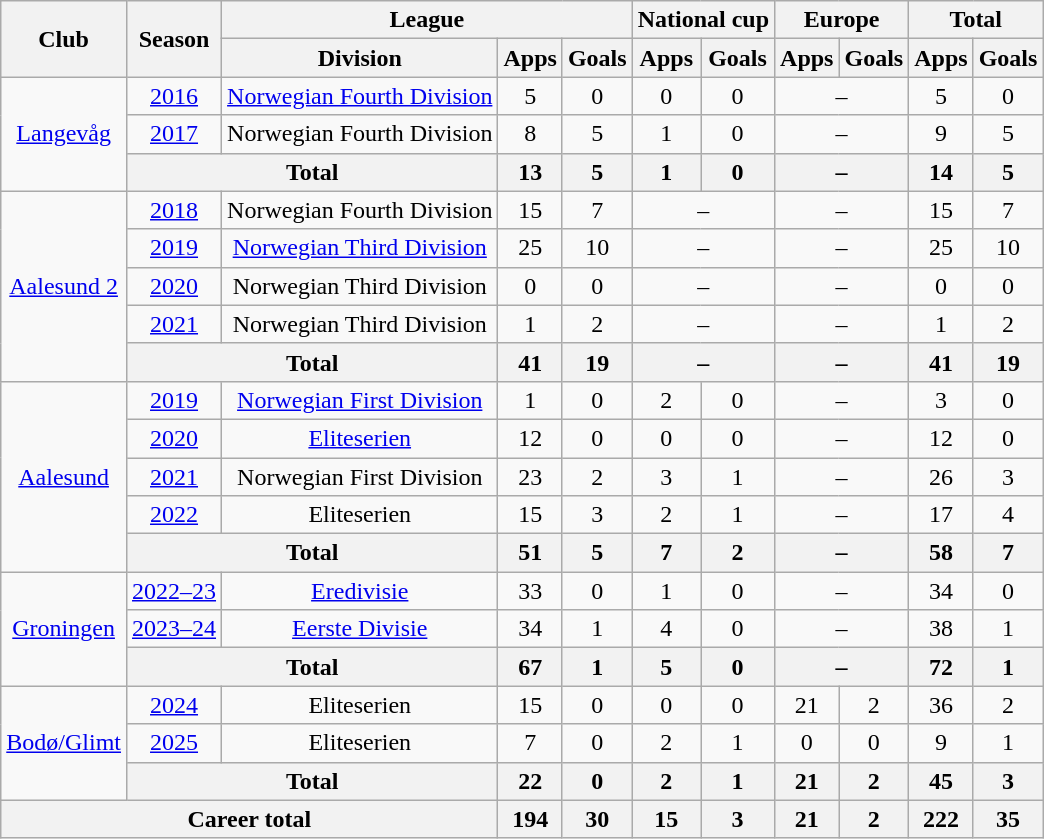<table class="wikitable" style="text-align:center">
<tr>
<th rowspan="2">Club</th>
<th rowspan="2">Season</th>
<th colspan="3">League</th>
<th colspan="2">National cup</th>
<th colspan="2">Europe</th>
<th colspan="2">Total</th>
</tr>
<tr>
<th>Division</th>
<th>Apps</th>
<th>Goals</th>
<th>Apps</th>
<th>Goals</th>
<th>Apps</th>
<th>Goals</th>
<th>Apps</th>
<th>Goals</th>
</tr>
<tr>
<td rowspan="3"><a href='#'>Langevåg</a></td>
<td><a href='#'>2016</a></td>
<td><a href='#'>Norwegian Fourth Division</a></td>
<td>5</td>
<td>0</td>
<td>0</td>
<td>0</td>
<td colspan="2">–</td>
<td>5</td>
<td>0</td>
</tr>
<tr>
<td><a href='#'>2017</a></td>
<td>Norwegian Fourth Division</td>
<td>8</td>
<td>5</td>
<td>1</td>
<td>0</td>
<td colspan="2">–</td>
<td>9</td>
<td>5</td>
</tr>
<tr>
<th colspan="2">Total</th>
<th>13</th>
<th>5</th>
<th>1</th>
<th>0</th>
<th colspan="2">–</th>
<th>14</th>
<th>5</th>
</tr>
<tr>
<td rowspan="5"><a href='#'>Aalesund 2</a></td>
<td><a href='#'>2018</a></td>
<td>Norwegian Fourth Division</td>
<td>15</td>
<td>7</td>
<td colspan="2">–</td>
<td colspan="2">–</td>
<td>15</td>
<td>7</td>
</tr>
<tr>
<td><a href='#'>2019</a></td>
<td><a href='#'>Norwegian Third Division</a></td>
<td>25</td>
<td>10</td>
<td colspan="2">–</td>
<td colspan="2">–</td>
<td>25</td>
<td>10</td>
</tr>
<tr>
<td><a href='#'>2020</a></td>
<td>Norwegian Third Division</td>
<td>0</td>
<td>0</td>
<td colspan="2">–</td>
<td colspan="2">–</td>
<td>0</td>
<td>0</td>
</tr>
<tr>
<td><a href='#'>2021</a></td>
<td>Norwegian Third Division</td>
<td>1</td>
<td>2</td>
<td colspan="2">–</td>
<td colspan="2">–</td>
<td>1</td>
<td>2</td>
</tr>
<tr>
<th colspan="2">Total</th>
<th>41</th>
<th>19</th>
<th colspan="2">–</th>
<th colspan="2">–</th>
<th>41</th>
<th>19</th>
</tr>
<tr>
<td rowspan="5"><a href='#'>Aalesund</a></td>
<td><a href='#'>2019</a></td>
<td><a href='#'>Norwegian First Division</a></td>
<td>1</td>
<td>0</td>
<td>2</td>
<td>0</td>
<td colspan="2">–</td>
<td>3</td>
<td>0</td>
</tr>
<tr>
<td><a href='#'>2020</a></td>
<td><a href='#'>Eliteserien</a></td>
<td>12</td>
<td>0</td>
<td>0</td>
<td>0</td>
<td colspan="2">–</td>
<td>12</td>
<td>0</td>
</tr>
<tr>
<td><a href='#'>2021</a></td>
<td>Norwegian First Division</td>
<td>23</td>
<td>2</td>
<td>3</td>
<td>1</td>
<td colspan="2">–</td>
<td>26</td>
<td>3</td>
</tr>
<tr>
<td><a href='#'>2022</a></td>
<td>Eliteserien</td>
<td>15</td>
<td>3</td>
<td>2</td>
<td>1</td>
<td colspan="2">–</td>
<td>17</td>
<td>4</td>
</tr>
<tr>
<th colspan="2">Total</th>
<th>51</th>
<th>5</th>
<th>7</th>
<th>2</th>
<th colspan="2">–</th>
<th>58</th>
<th>7</th>
</tr>
<tr>
<td rowspan="3"><a href='#'>Groningen</a></td>
<td><a href='#'>2022–23</a></td>
<td><a href='#'>Eredivisie</a></td>
<td>33</td>
<td>0</td>
<td>1</td>
<td>0</td>
<td colspan="2">–</td>
<td>34</td>
<td>0</td>
</tr>
<tr>
<td><a href='#'>2023–24</a></td>
<td><a href='#'>Eerste Divisie</a></td>
<td>34</td>
<td>1</td>
<td>4</td>
<td>0</td>
<td colspan="2">–</td>
<td>38</td>
<td>1</td>
</tr>
<tr>
<th colspan="2">Total</th>
<th>67</th>
<th>1</th>
<th>5</th>
<th>0</th>
<th colspan="2">–</th>
<th>72</th>
<th>1</th>
</tr>
<tr>
<td rowspan="3"><a href='#'>Bodø/Glimt</a></td>
<td><a href='#'>2024</a></td>
<td>Eliteserien</td>
<td>15</td>
<td>0</td>
<td>0</td>
<td>0</td>
<td>21</td>
<td>2</td>
<td>36</td>
<td>2</td>
</tr>
<tr>
<td><a href='#'>2025</a></td>
<td>Eliteserien</td>
<td>7</td>
<td>0</td>
<td>2</td>
<td>1</td>
<td>0</td>
<td>0</td>
<td>9</td>
<td>1</td>
</tr>
<tr>
<th colspan="2">Total</th>
<th>22</th>
<th>0</th>
<th>2</th>
<th>1</th>
<th>21</th>
<th>2</th>
<th>45</th>
<th>3</th>
</tr>
<tr>
<th colspan="3">Career total</th>
<th>194</th>
<th>30</th>
<th>15</th>
<th>3</th>
<th>21</th>
<th>2</th>
<th>222</th>
<th>35</th>
</tr>
</table>
